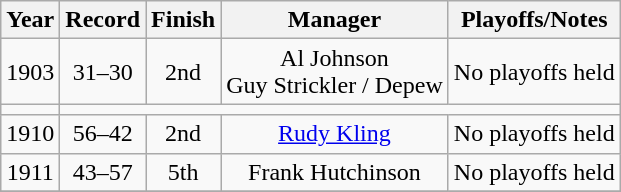<table class="wikitable" style="text-align:center">
<tr>
<th>Year</th>
<th>Record</th>
<th>Finish</th>
<th>Manager</th>
<th>Playoffs/Notes</th>
</tr>
<tr>
<td>1903</td>
<td>31–30</td>
<td>2nd</td>
<td>Al Johnson<br> Guy Strickler / Depew</td>
<td>No playoffs held</td>
</tr>
<tr>
<td></td>
</tr>
<tr>
<td>1910</td>
<td>56–42</td>
<td>2nd</td>
<td><a href='#'>Rudy Kling</a></td>
<td>No playoffs held</td>
</tr>
<tr>
<td>1911</td>
<td>43–57</td>
<td>5th</td>
<td>Frank Hutchinson</td>
<td>No playoffs held</td>
</tr>
<tr>
</tr>
</table>
